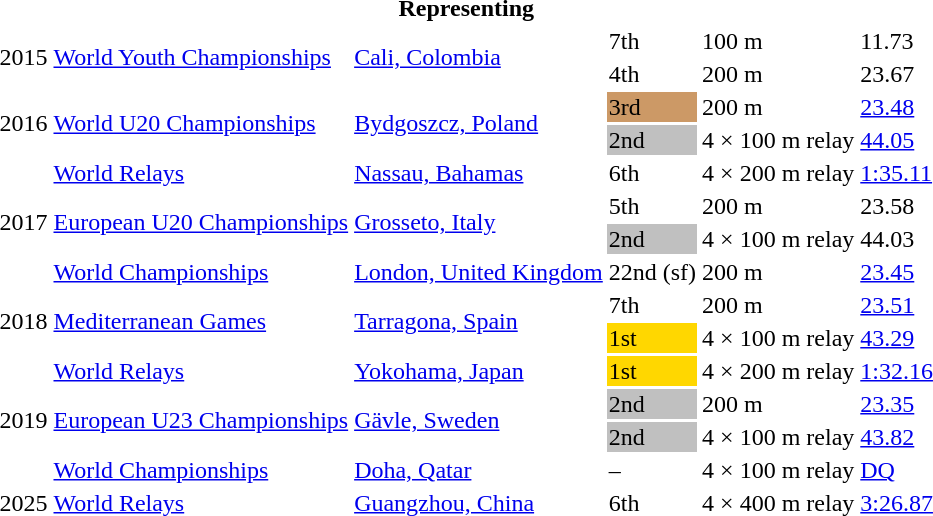<table>
<tr>
<th colspan="6">Representing </th>
</tr>
<tr>
<td rowspan=2>2015</td>
<td rowspan=2><a href='#'>World Youth Championships</a></td>
<td rowspan=2><a href='#'>Cali, Colombia</a></td>
<td>7th</td>
<td>100 m</td>
<td>11.73</td>
</tr>
<tr>
<td>4th</td>
<td>200 m</td>
<td>23.67</td>
</tr>
<tr>
<td rowspan=2>2016</td>
<td rowspan=2><a href='#'>World U20 Championships</a></td>
<td rowspan=2><a href='#'>Bydgoszcz, Poland</a></td>
<td bgcolor=cc9966>3rd</td>
<td>200 m</td>
<td><a href='#'>23.48</a></td>
</tr>
<tr>
<td bgcolor=silver>2nd</td>
<td>4 × 100 m relay</td>
<td><a href='#'>44.05</a></td>
</tr>
<tr>
<td rowspan=4>2017</td>
<td><a href='#'>World Relays</a></td>
<td><a href='#'>Nassau, Bahamas</a></td>
<td>6th</td>
<td>4 × 200 m relay</td>
<td><a href='#'>1:35.11</a></td>
</tr>
<tr>
<td rowspan=2><a href='#'>European U20 Championships</a></td>
<td rowspan=2><a href='#'>Grosseto, Italy</a></td>
<td>5th</td>
<td>200 m</td>
<td>23.58</td>
</tr>
<tr>
<td bgcolor=silver>2nd</td>
<td>4 × 100 m relay</td>
<td>44.03</td>
</tr>
<tr>
<td><a href='#'>World Championships</a></td>
<td><a href='#'>London, United Kingdom</a></td>
<td>22nd (sf)</td>
<td>200 m</td>
<td><a href='#'>23.45</a></td>
</tr>
<tr>
<td rowspan=2>2018</td>
<td rowspan=2><a href='#'>Mediterranean Games</a></td>
<td rowspan=2><a href='#'>Tarragona, Spain</a></td>
<td>7th</td>
<td>200 m</td>
<td><a href='#'>23.51</a></td>
</tr>
<tr>
<td bgcolor=gold>1st</td>
<td>4 × 100 m relay</td>
<td><a href='#'>43.29</a></td>
</tr>
<tr>
<td rowspan=4>2019</td>
<td><a href='#'>World Relays</a></td>
<td><a href='#'>Yokohama, Japan</a></td>
<td bgcolor=gold>1st</td>
<td>4 × 200 m relay</td>
<td><a href='#'>1:32.16</a></td>
</tr>
<tr>
<td rowspan=2><a href='#'>European U23 Championships</a></td>
<td rowspan=2><a href='#'>Gävle, Sweden</a></td>
<td bgcolor=silver>2nd</td>
<td>200 m</td>
<td><a href='#'>23.35</a></td>
</tr>
<tr>
<td bgcolor=silver>2nd</td>
<td>4 × 100 m relay</td>
<td><a href='#'>43.82</a></td>
</tr>
<tr>
<td><a href='#'>World Championships</a></td>
<td><a href='#'>Doha, Qatar</a></td>
<td>–</td>
<td>4 × 100 m relay</td>
<td><a href='#'>DQ</a></td>
</tr>
<tr>
<td>2025</td>
<td><a href='#'>World Relays</a></td>
<td><a href='#'>Guangzhou, China</a></td>
<td>6th</td>
<td>4 × 400 m relay</td>
<td><a href='#'>3:26.87</a></td>
</tr>
</table>
